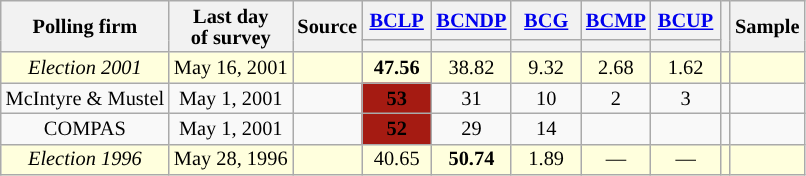<table class="wikitable sortable" style="text-align:center;font-size:85%;line-height:14px;" align="center">
<tr>
<th rowspan="2">Polling firm</th>
<th rowspan="2">Last day <br>of survey</th>
<th rowspan="2">Source</th>
<th class="unsortable" style="width:40px;"><a href='#'>BCLP</a></th>
<th class="unsortable" style="width:40px;"><a href='#'>BCNDP</a></th>
<th class="unsortable" style="width:40px;"><a href='#'>BCG</a></th>
<th class="unsortable" style="width:40px;"><a href='#'>BCMP</a></th>
<th class="unsortable" style="width:40px;"><a href='#'>BCUP</a></th>
<th rowspan="2"></th>
<th rowspan="2">Sample</th>
</tr>
<tr style="line-height:5px;">
<th style="background:"></th>
<th style="background:"></th>
<th style="background:"></th>
<th style="background:"></th>
<th style="background:"></th>
</tr>
<tr>
<td style="background:#ffd;"><em>Election 2001</em></td>
<td style="background:#ffd;">May 16, 2001</td>
<td style="background:#ffd;"></td>
<td style="background:#ffd;"><strong>47.56</strong></td>
<td style="background:#ffd;">38.82</td>
<td style="background:#ffd;">9.32</td>
<td style="background:#ffd;">2.68</td>
<td style="background:#ffd;">1.62</td>
<td style="background:#ffd;"></td>
<td style="background:#ffd;"></td>
</tr>
<tr>
<td>McIntyre & Mustel</td>
<td>May 1, 2001</td>
<td></td>
<td style="background:#A51B12"><strong>53</strong></td>
<td>31</td>
<td>10</td>
<td>2</td>
<td>3</td>
<td></td>
<td></td>
</tr>
<tr>
<td>COMPAS</td>
<td>May 1, 2001</td>
<td></td>
<td style="background:#A51B12"><strong>52</strong></td>
<td>29</td>
<td>14</td>
<td></td>
<td></td>
<td></td>
<td></td>
</tr>
<tr>
<td style="background:#ffd;"><em>Election 1996</em></td>
<td style="background:#ffd;">May 28, 1996</td>
<td style="background:#ffd;"></td>
<td style="background:#ffd;">40.65</td>
<td style="background:#ffd;"><strong>50.74</strong></td>
<td style="background:#ffd;">1.89</td>
<td style="background:#ffd;">—</td>
<td style="background:#ffd;">—</td>
<td style="background:#ffd;"></td>
<td style="background:#ffd;"></td>
</tr>
</table>
